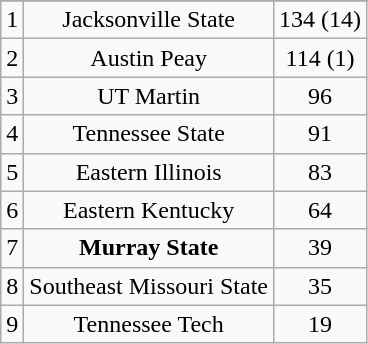<table class="wikitable" style="display: inline-table;">
<tr align="center">
</tr>
<tr align="center">
<td>1</td>
<td>Jacksonville State</td>
<td>134 (14)</td>
</tr>
<tr align="center">
<td>2</td>
<td>Austin Peay</td>
<td>114 (1)</td>
</tr>
<tr align="center">
<td>3</td>
<td>UT Martin</td>
<td>96</td>
</tr>
<tr align="center">
<td>4</td>
<td>Tennessee State</td>
<td>91</td>
</tr>
<tr align="center">
<td>5</td>
<td>Eastern Illinois</td>
<td>83</td>
</tr>
<tr align="center">
<td>6</td>
<td>Eastern Kentucky</td>
<td>64</td>
</tr>
<tr align="center">
<td>7</td>
<td><strong>Murray State</strong></td>
<td>39</td>
</tr>
<tr align="center">
<td>8</td>
<td>Southeast Missouri State</td>
<td>35</td>
</tr>
<tr align="center">
<td>9</td>
<td>Tennessee Tech</td>
<td>19</td>
</tr>
</table>
